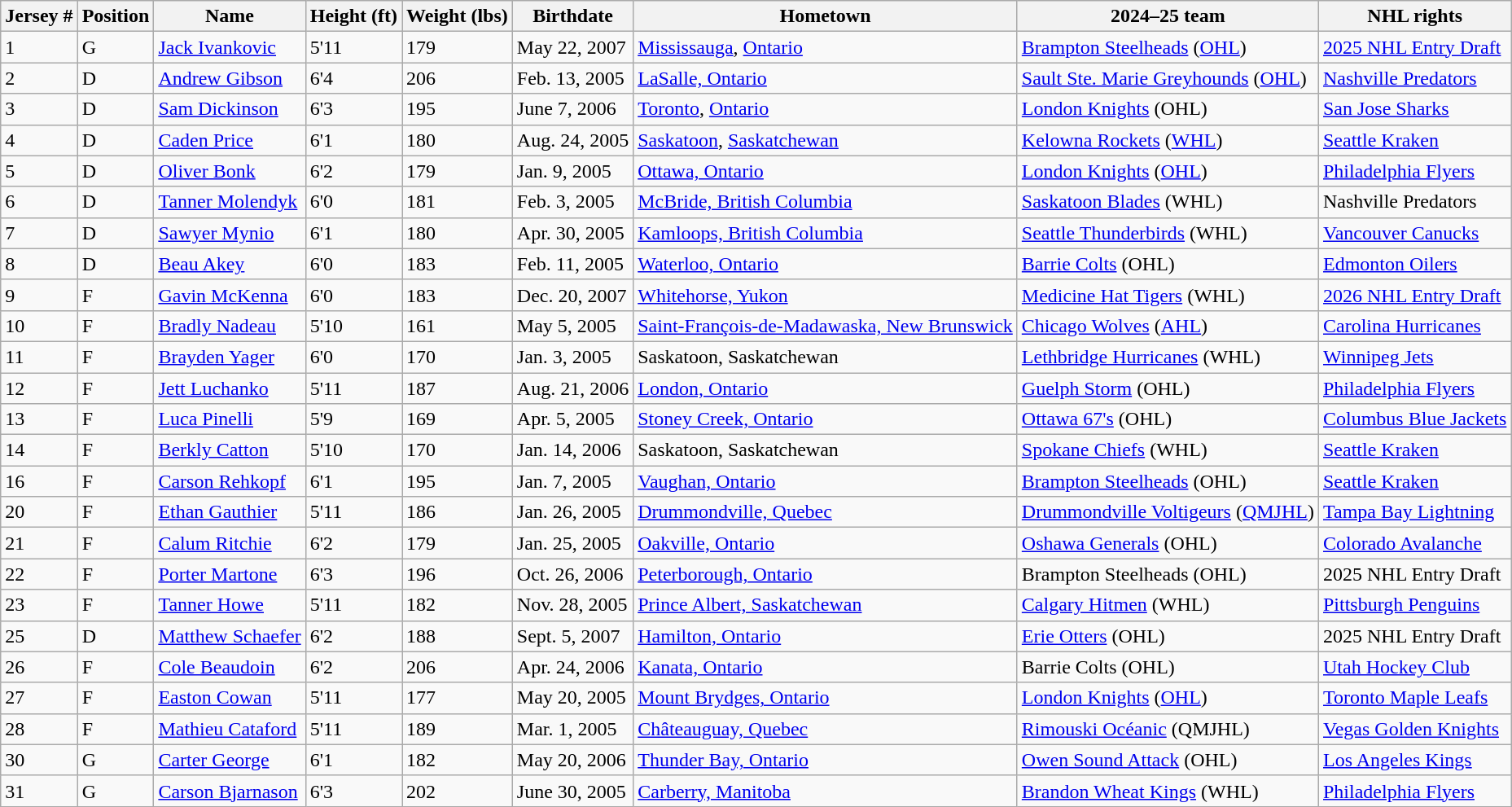<table class="wikitable sortable">
<tr>
<th>Jersey #</th>
<th>Position</th>
<th>Name</th>
<th>Height (ft)</th>
<th>Weight (lbs)</th>
<th>Birthdate</th>
<th>Hometown</th>
<th>2024–25 team</th>
<th>NHL rights</th>
</tr>
<tr>
<td>1</td>
<td>G</td>
<td><a href='#'>Jack Ivankovic</a></td>
<td>5'11</td>
<td>179</td>
<td>May 22, 2007</td>
<td><a href='#'>Mississauga</a>, <a href='#'>Ontario</a></td>
<td><a href='#'>Brampton Steelheads</a> (<a href='#'>OHL</a>)</td>
<td><a href='#'>2025 NHL Entry Draft</a></td>
</tr>
<tr>
<td>2</td>
<td>D</td>
<td><a href='#'>Andrew Gibson</a></td>
<td>6'4</td>
<td>206</td>
<td>Feb. 13, 2005</td>
<td><a href='#'>LaSalle, Ontario</a></td>
<td><a href='#'>Sault Ste. Marie Greyhounds</a> (<a href='#'>OHL</a>)</td>
<td><a href='#'>Nashville Predators</a></td>
</tr>
<tr>
<td>3</td>
<td>D</td>
<td><a href='#'>Sam Dickinson</a></td>
<td>6'3</td>
<td>195</td>
<td>June 7, 2006</td>
<td><a href='#'>Toronto</a>, <a href='#'>Ontario</a></td>
<td><a href='#'>London Knights</a> (OHL)</td>
<td><a href='#'>San Jose Sharks</a></td>
</tr>
<tr>
<td>4</td>
<td>D</td>
<td><a href='#'>Caden Price</a></td>
<td>6'1</td>
<td>180</td>
<td>Aug. 24, 2005</td>
<td><a href='#'>Saskatoon</a>, <a href='#'>Saskatchewan</a></td>
<td><a href='#'>Kelowna Rockets</a> (<a href='#'>WHL</a>)</td>
<td><a href='#'>Seattle Kraken</a></td>
</tr>
<tr>
<td>5</td>
<td>D</td>
<td><a href='#'>Oliver Bonk</a></td>
<td>6'2</td>
<td>179</td>
<td>Jan. 9, 2005</td>
<td><a href='#'>Ottawa, Ontario</a></td>
<td><a href='#'>London Knights</a> (<a href='#'>OHL</a>)</td>
<td><a href='#'>Philadelphia Flyers</a></td>
</tr>
<tr>
<td>6</td>
<td>D</td>
<td><a href='#'>Tanner Molendyk</a></td>
<td>6'0</td>
<td>181</td>
<td>Feb. 3, 2005</td>
<td><a href='#'>McBride, British Columbia</a></td>
<td><a href='#'>Saskatoon Blades</a> (WHL)</td>
<td>Nashville Predators</td>
</tr>
<tr>
<td>7</td>
<td>D</td>
<td><a href='#'>Sawyer Mynio</a></td>
<td>6'1</td>
<td>180</td>
<td>Apr. 30, 2005</td>
<td><a href='#'>Kamloops, British Columbia</a></td>
<td><a href='#'>Seattle Thunderbirds</a> (WHL)</td>
<td><a href='#'>Vancouver Canucks</a></td>
</tr>
<tr>
<td>8</td>
<td>D</td>
<td><a href='#'>Beau Akey</a></td>
<td>6'0</td>
<td>183</td>
<td>Feb. 11, 2005</td>
<td><a href='#'>Waterloo, Ontario</a></td>
<td><a href='#'>Barrie Colts</a> (OHL)</td>
<td><a href='#'>Edmonton Oilers</a></td>
</tr>
<tr>
<td>9</td>
<td>F</td>
<td><a href='#'>Gavin McKenna</a></td>
<td>6'0</td>
<td>183</td>
<td>Dec. 20, 2007</td>
<td><a href='#'>Whitehorse, Yukon</a></td>
<td><a href='#'>Medicine Hat Tigers</a> (WHL)</td>
<td><a href='#'>2026 NHL Entry Draft</a></td>
</tr>
<tr>
<td>10</td>
<td>F</td>
<td><a href='#'>Bradly Nadeau</a></td>
<td>5'10</td>
<td>161</td>
<td>May 5, 2005</td>
<td><a href='#'>Saint-François-de-Madawaska, New Brunswick</a></td>
<td><a href='#'>Chicago Wolves</a> (<a href='#'>AHL</a>)</td>
<td><a href='#'>Carolina Hurricanes</a></td>
</tr>
<tr>
<td>11</td>
<td>F</td>
<td><a href='#'>Brayden Yager</a></td>
<td>6'0</td>
<td>170</td>
<td>Jan. 3, 2005</td>
<td>Saskatoon, Saskatchewan</td>
<td><a href='#'>Lethbridge Hurricanes</a> (WHL)</td>
<td><a href='#'>Winnipeg Jets</a></td>
</tr>
<tr>
<td>12</td>
<td>F</td>
<td><a href='#'>Jett Luchanko</a></td>
<td>5'11</td>
<td>187</td>
<td>Aug. 21, 2006</td>
<td><a href='#'>London, Ontario</a></td>
<td><a href='#'>Guelph Storm</a> (OHL)</td>
<td><a href='#'>Philadelphia Flyers</a></td>
</tr>
<tr>
<td>13</td>
<td>F</td>
<td><a href='#'>Luca Pinelli</a></td>
<td>5'9</td>
<td>169</td>
<td>Apr. 5, 2005</td>
<td><a href='#'>Stoney Creek, Ontario</a></td>
<td><a href='#'>Ottawa 67's</a> (OHL)</td>
<td><a href='#'>Columbus Blue Jackets</a></td>
</tr>
<tr>
<td>14</td>
<td>F</td>
<td><a href='#'>Berkly Catton</a></td>
<td>5'10</td>
<td>170</td>
<td>Jan. 14, 2006</td>
<td>Saskatoon, Saskatchewan</td>
<td><a href='#'>Spokane Chiefs</a> (WHL)</td>
<td><a href='#'>Seattle Kraken</a></td>
</tr>
<tr>
<td>16</td>
<td>F</td>
<td><a href='#'>Carson Rehkopf</a></td>
<td>6'1</td>
<td>195</td>
<td>Jan. 7, 2005</td>
<td><a href='#'>Vaughan, Ontario</a></td>
<td><a href='#'>Brampton Steelheads</a> (OHL)</td>
<td><a href='#'>Seattle Kraken</a></td>
</tr>
<tr>
<td>20</td>
<td>F</td>
<td><a href='#'>Ethan Gauthier</a></td>
<td>5'11</td>
<td>186</td>
<td>Jan. 26, 2005</td>
<td><a href='#'>Drummondville, Quebec</a></td>
<td><a href='#'>Drummondville Voltigeurs</a> (<a href='#'>QMJHL</a>)</td>
<td><a href='#'>Tampa Bay Lightning</a></td>
</tr>
<tr>
<td>21</td>
<td>F</td>
<td><a href='#'>Calum Ritchie</a></td>
<td>6'2</td>
<td>179</td>
<td>Jan. 25, 2005</td>
<td><a href='#'>Oakville, Ontario</a></td>
<td><a href='#'>Oshawa Generals</a> (OHL)</td>
<td><a href='#'>Colorado Avalanche</a></td>
</tr>
<tr>
<td>22</td>
<td>F</td>
<td><a href='#'>Porter Martone</a></td>
<td>6'3</td>
<td>196</td>
<td>Oct. 26, 2006</td>
<td><a href='#'>Peterborough, Ontario</a></td>
<td>Brampton Steelheads (OHL)</td>
<td>2025 NHL Entry Draft</td>
</tr>
<tr>
<td>23</td>
<td>F</td>
<td><a href='#'>Tanner Howe</a></td>
<td>5'11</td>
<td>182</td>
<td>Nov. 28, 2005</td>
<td><a href='#'>Prince Albert, Saskatchewan</a></td>
<td><a href='#'>Calgary Hitmen</a> (WHL)</td>
<td><a href='#'>Pittsburgh Penguins</a></td>
</tr>
<tr>
<td>25</td>
<td>D</td>
<td><a href='#'>Matthew Schaefer</a></td>
<td>6'2</td>
<td>188</td>
<td>Sept. 5, 2007</td>
<td><a href='#'>Hamilton, Ontario</a></td>
<td><a href='#'>Erie Otters</a> (OHL)</td>
<td>2025 NHL Entry Draft</td>
</tr>
<tr>
<td>26</td>
<td>F</td>
<td><a href='#'>Cole Beaudoin</a></td>
<td>6'2</td>
<td>206</td>
<td>Apr. 24, 2006</td>
<td><a href='#'>Kanata, Ontario</a></td>
<td>Barrie Colts (OHL)</td>
<td><a href='#'>Utah Hockey Club</a></td>
</tr>
<tr>
<td>27</td>
<td>F</td>
<td><a href='#'>Easton Cowan</a></td>
<td>5'11</td>
<td>177</td>
<td>May 20, 2005</td>
<td><a href='#'>Mount Brydges, Ontario</a></td>
<td><a href='#'>London Knights</a> (<a href='#'>OHL</a>)</td>
<td><a href='#'>Toronto Maple Leafs</a></td>
</tr>
<tr>
<td>28</td>
<td>F</td>
<td><a href='#'>Mathieu Cataford</a></td>
<td>5'11</td>
<td>189</td>
<td>Mar. 1, 2005</td>
<td><a href='#'>Châteauguay, Quebec</a></td>
<td><a href='#'>Rimouski Océanic</a> (QMJHL)</td>
<td><a href='#'>Vegas Golden Knights</a></td>
</tr>
<tr>
<td>30</td>
<td>G</td>
<td><a href='#'>Carter George</a></td>
<td>6'1</td>
<td>182</td>
<td>May 20, 2006</td>
<td><a href='#'>Thunder Bay, Ontario</a></td>
<td><a href='#'>Owen Sound Attack</a> (OHL)</td>
<td><a href='#'>Los Angeles Kings</a></td>
</tr>
<tr>
<td>31</td>
<td>G</td>
<td><a href='#'>Carson Bjarnason</a></td>
<td>6'3</td>
<td>202</td>
<td>June 30, 2005</td>
<td><a href='#'>Carberry, Manitoba</a></td>
<td><a href='#'>Brandon Wheat Kings</a> (WHL)</td>
<td><a href='#'>Philadelphia Flyers</a></td>
</tr>
</table>
